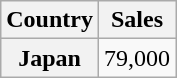<table class="wikitable">
<tr>
<th>Country</th>
<th>Sales</th>
</tr>
<tr>
<th>Japan</th>
<td>79,000</td>
</tr>
</table>
